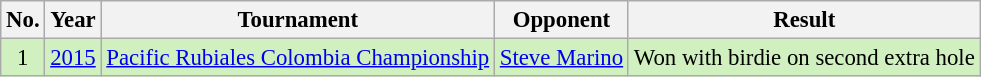<table class="wikitable" style="font-size:95%;">
<tr>
<th>No.</th>
<th>Year</th>
<th>Tournament</th>
<th>Opponent</th>
<th>Result</th>
</tr>
<tr style="background:#D0F0C0;">
<td align=center>1</td>
<td><a href='#'>2015</a></td>
<td><a href='#'>Pacific Rubiales Colombia Championship</a></td>
<td> <a href='#'>Steve Marino</a></td>
<td>Won with birdie on second extra hole</td>
</tr>
</table>
